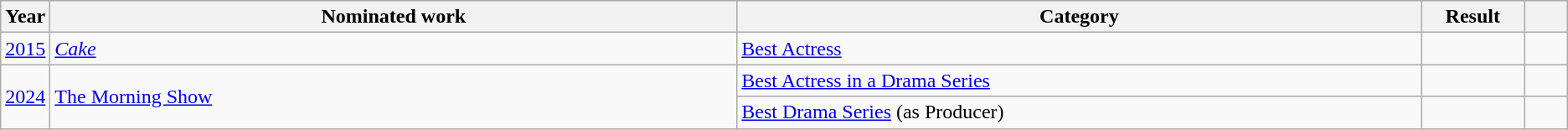<table class="wikitable sortable">
<tr>
<th scope="col" style="width:1em;">Year</th>
<th scope="col" style="width:39em;">Nominated work</th>
<th scope="col" style="width:39em;">Category</th>
<th scope="col" style="width:5em;">Result</th>
<th scope="col" style="width:2em;" class="unsortable"></th>
</tr>
<tr>
<td><a href='#'>2015</a></td>
<td><a href='#'><em>Cake</em></a></td>
<td><a href='#'>Best Actress</a></td>
<td></td>
<td></td>
</tr>
<tr>
<td rowspan=2><a href='#'>2024</a></td>
<td rowspan=2><a href='#'>The Morning Show</a></td>
<td><a href='#'>Best Actress in a Drama Series</a></td>
<td></td>
<td></td>
</tr>
<tr>
<td><a href='#'>Best Drama Series</a> (as Producer)</td>
<td></td>
<td></td>
</tr>
</table>
